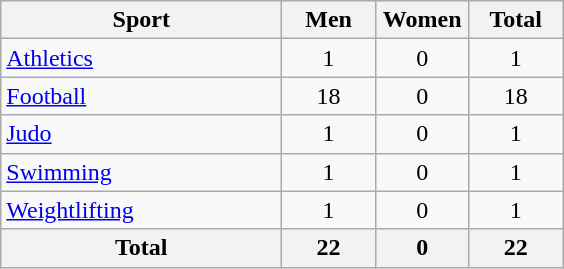<table class="wikitable sortable" style="text-align:center;">
<tr>
<th width=180>Sport</th>
<th width=55>Men</th>
<th width=55>Women</th>
<th width=55>Total</th>
</tr>
<tr>
<td align=left><a href='#'>Athletics</a></td>
<td>1</td>
<td>0</td>
<td>1</td>
</tr>
<tr>
<td align=left><a href='#'>Football</a></td>
<td>18</td>
<td>0</td>
<td>18</td>
</tr>
<tr>
<td align=left><a href='#'>Judo</a></td>
<td>1</td>
<td>0</td>
<td>1</td>
</tr>
<tr>
<td align=left><a href='#'>Swimming</a></td>
<td>1</td>
<td>0</td>
<td>1</td>
</tr>
<tr>
<td align=left><a href='#'>Weightlifting</a></td>
<td>1</td>
<td>0</td>
<td>1</td>
</tr>
<tr>
<th>Total</th>
<th>22</th>
<th>0</th>
<th>22</th>
</tr>
</table>
